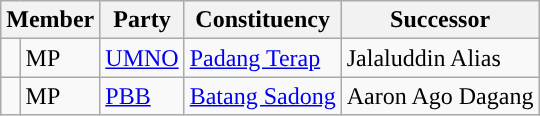<table class="sortable wikitable">
<tr>
<th colspan="2" valign="top">Member</th>
<th valign="top">Party</th>
<th valign="top">Constituency</th>
<th class="unsortable" valign="top">Successor</th>
</tr>
<tr>
<td></td>
<td> MP</td>
<td><a href='#'>UMNO</a></td>
<td><a href='#'>Padang Terap</a></td>
<td>Jalaluddin Alias</td>
</tr>
<tr>
<td></td>
<td> MP</td>
<td><a href='#'>PBB</a></td>
<td><a href='#'>Batang Sadong</a></td>
<td>Aaron Ago Dagang</td>
</tr>
</table>
